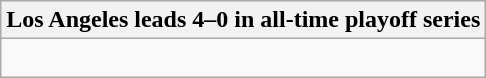<table class="wikitable collapsible collapsed">
<tr>
<th>Los Angeles leads 4–0 in all-time playoff series</th>
</tr>
<tr>
<td><br>


</td>
</tr>
</table>
